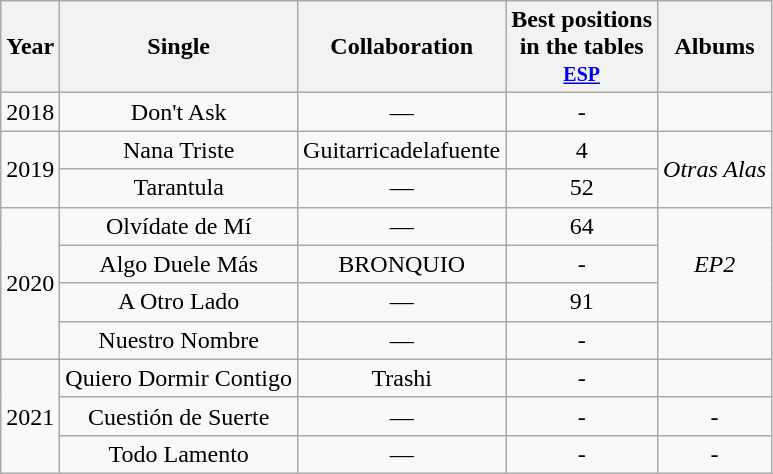<table class="wikitable" style="text-align:center;">
<tr>
<th>Year</th>
<th>Single</th>
<th>Collaboration</th>
<th>Best positions<br>in the tables<br><small><a href='#'>ESP</a></small><br></th>
<th>Albums</th>
</tr>
<tr>
<td>2018</td>
<td>Don't Ask</td>
<td>—</td>
<td>-</td>
<td></td>
</tr>
<tr>
<td rowspan="2">2019</td>
<td>Nana Triste</td>
<td>Guitarricadelafuente</td>
<td>4</td>
<td rowspan="2"><em>Otras Alas</em></td>
</tr>
<tr>
<td>Tarantula</td>
<td>—</td>
<td>52</td>
</tr>
<tr>
<td rowspan="4">2020</td>
<td>Olvídate de Mí</td>
<td>—</td>
<td>64</td>
<td rowspan="3"><em>EP2</em></td>
</tr>
<tr>
<td>Algo Duele Más</td>
<td>BRONQUIO</td>
<td>-</td>
</tr>
<tr>
<td>A Otro Lado</td>
<td>—</td>
<td>91</td>
</tr>
<tr>
<td>Nuestro Nombre</td>
<td>—</td>
<td>-</td>
<td></td>
</tr>
<tr>
<td rowspan="3">2021</td>
<td>Quiero Dormir Contigo</td>
<td>Trashi</td>
<td>-</td>
<td></td>
</tr>
<tr>
<td>Cuestión de Suerte</td>
<td>—</td>
<td>-</td>
<td>-</td>
</tr>
<tr>
<td>Todo Lamento</td>
<td>—</td>
<td>-</td>
<td>-</td>
</tr>
</table>
